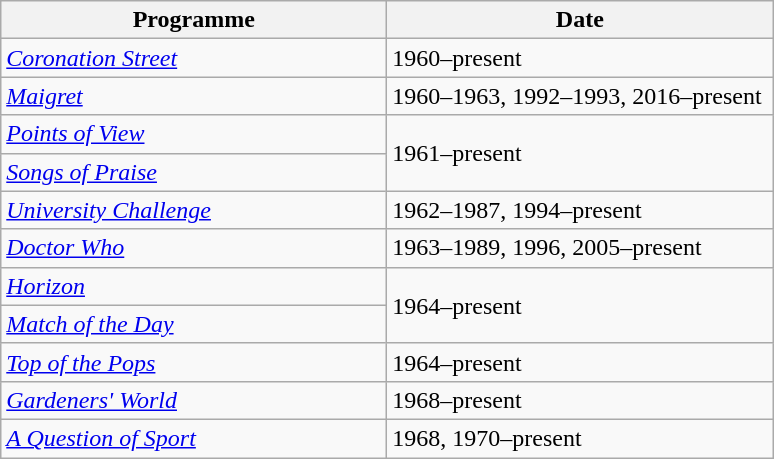<table class="wikitable">
<tr>
<th width=250>Programme</th>
<th width=250>Date</th>
</tr>
<tr>
<td><em><a href='#'>Coronation Street</a></em></td>
<td>1960–present</td>
</tr>
<tr>
<td><em><a href='#'>Maigret</a></em></td>
<td>1960–1963, 1992–1993, 2016–present</td>
</tr>
<tr>
<td><em><a href='#'>Points of View</a></em></td>
<td rowspan="2">1961–present</td>
</tr>
<tr>
<td><em><a href='#'>Songs of Praise</a></em></td>
</tr>
<tr>
<td><em><a href='#'>University Challenge</a></em></td>
<td>1962–1987, 1994–present</td>
</tr>
<tr>
<td><em><a href='#'>Doctor Who</a></em></td>
<td>1963–1989, 1996, 2005–present</td>
</tr>
<tr>
<td><em><a href='#'>Horizon</a></em></td>
<td rowspan="2">1964–present</td>
</tr>
<tr>
<td><em><a href='#'>Match of the Day</a></em></td>
</tr>
<tr>
<td><em><a href='#'>Top of the Pops</a></em></td>
<td>1964–present</td>
</tr>
<tr>
<td><em><a href='#'>Gardeners' World</a></em></td>
<td>1968–present</td>
</tr>
<tr>
<td><em><a href='#'>A Question of Sport</a></em></td>
<td>1968, 1970–present</td>
</tr>
</table>
